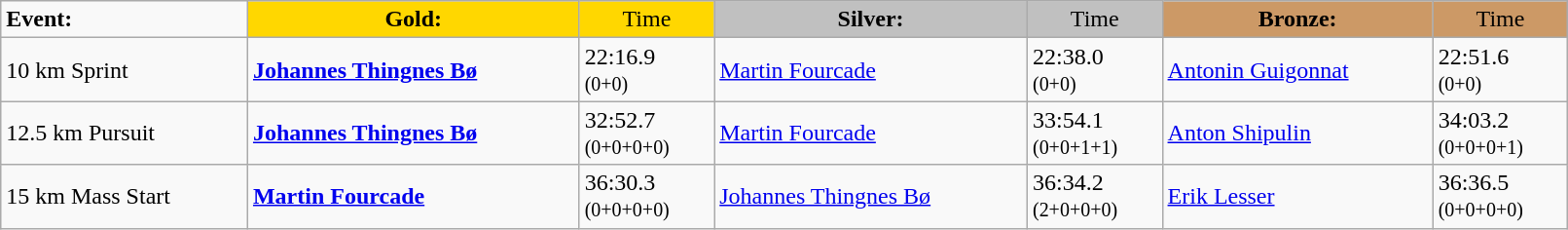<table class="wikitable" width=85%>
<tr>
<td><strong>Event:</strong></td>
<td style="text-align:center;background-color:gold;"><strong>Gold:</strong></td>
<td style="text-align:center;background-color:gold;">Time</td>
<td style="text-align:center;background-color:silver;"><strong>Silver:</strong></td>
<td style="text-align:center;background-color:silver;">Time</td>
<td style="text-align:center;background-color:#CC9966;"><strong>Bronze:</strong></td>
<td style="text-align:center;background-color:#CC9966;">Time</td>
</tr>
<tr>
<td>10 km Sprint<br></td>
<td><strong><a href='#'>Johannes Thingnes Bø</a></strong><br><small></small></td>
<td>22:16.9<br><small>(0+0)</small></td>
<td><a href='#'>Martin Fourcade</a><br><small></small></td>
<td>22:38.0<br><small>(0+0)</small></td>
<td><a href='#'>Antonin Guigonnat</a><br><small></small></td>
<td>22:51.6<br><small>(0+0)</small></td>
</tr>
<tr>
<td>12.5 km Pursuit<br></td>
<td><strong><a href='#'>Johannes Thingnes Bø</a></strong><br><small></small></td>
<td>32:52.7<br><small>(0+0+0+0)</small></td>
<td><a href='#'>Martin Fourcade</a><br><small></small></td>
<td>33:54.1<br><small>(0+0+1+1)</small></td>
<td><a href='#'>Anton Shipulin</a><br><small></small></td>
<td>34:03.2<br><small>(0+0+0+1)</small></td>
</tr>
<tr>
<td>15 km Mass Start<br></td>
<td><strong><a href='#'>Martin Fourcade</a></strong><br><small></small></td>
<td>36:30.3<br><small>(0+0+0+0)</small></td>
<td><a href='#'>Johannes Thingnes Bø</a><br><small></small></td>
<td>36:34.2<br><small>(2+0+0+0)</small></td>
<td><a href='#'>Erik Lesser</a><br><small></small></td>
<td>36:36.5<br><small>(0+0+0+0)</small></td>
</tr>
</table>
